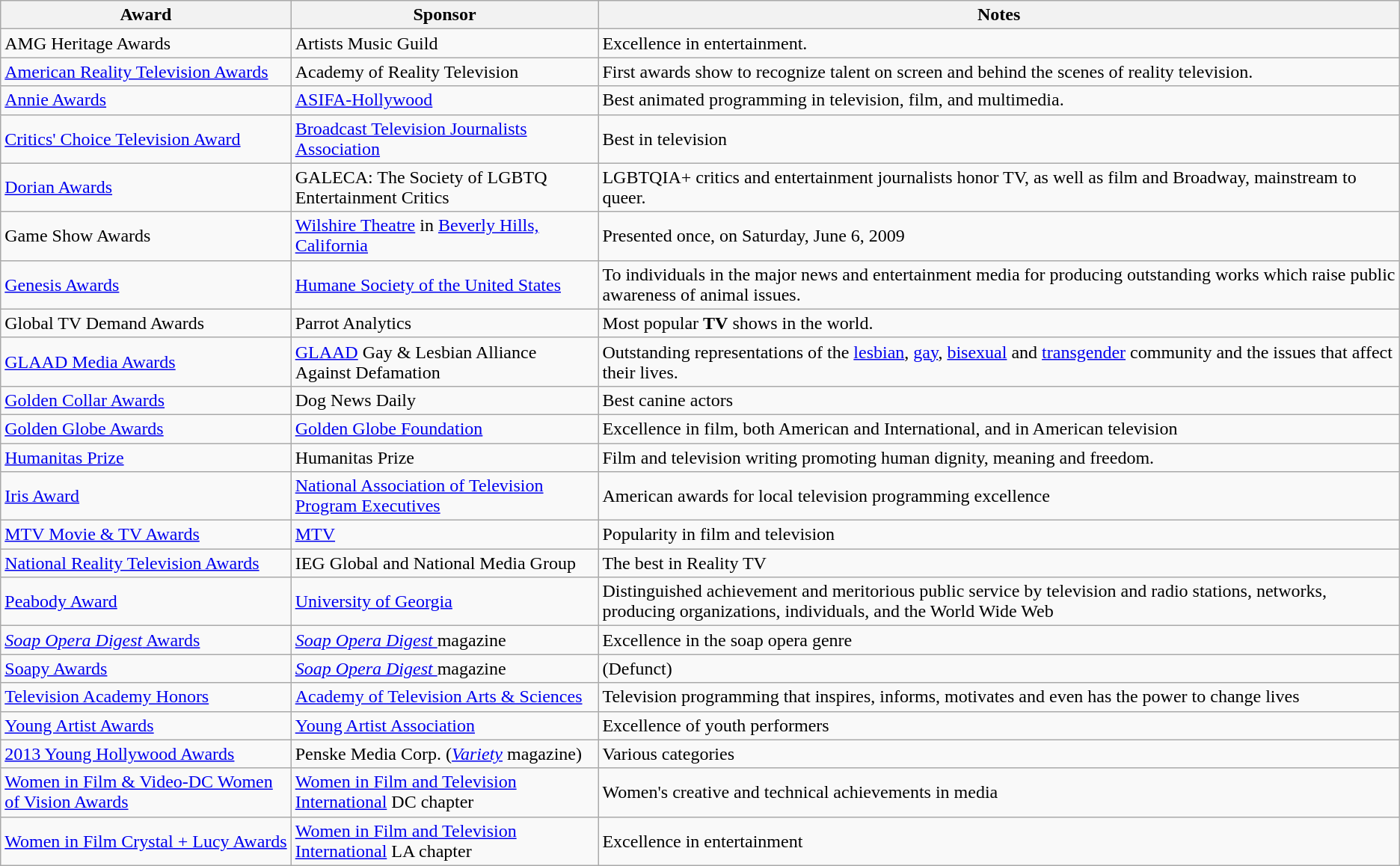<table class="wikitable sortable">
<tr>
<th>Award</th>
<th>Sponsor</th>
<th>Notes</th>
</tr>
<tr>
<td>AMG Heritage Awards</td>
<td>Artists Music Guild</td>
<td>Excellence in entertainment.</td>
</tr>
<tr>
<td><a href='#'>American Reality Television Awards</a></td>
<td>Academy of Reality Television</td>
<td>First awards show to recognize talent on screen and behind the scenes of reality television.</td>
</tr>
<tr>
<td><a href='#'>Annie Awards</a></td>
<td><a href='#'>ASIFA-Hollywood</a></td>
<td>Best animated programming in television, film, and multimedia.</td>
</tr>
<tr>
<td><a href='#'>Critics' Choice Television Award</a></td>
<td><a href='#'>Broadcast Television Journalists Association</a></td>
<td>Best in television</td>
</tr>
<tr>
<td><a href='#'>Dorian Awards</a></td>
<td>GALECA: The Society of LGBTQ Entertainment Critics</td>
<td>LGBTQIA+ critics and entertainment journalists honor TV, as well as film and Broadway, mainstream to queer.</td>
</tr>
<tr>
<td>Game Show Awards</td>
<td><a href='#'>Wilshire Theatre</a> in <a href='#'>Beverly Hills, California</a></td>
<td>Presented once, on Saturday, June 6, 2009</td>
</tr>
<tr>
<td><a href='#'>Genesis Awards</a></td>
<td><a href='#'>Humane Society of the United States</a></td>
<td>To individuals in the major news and entertainment media for producing outstanding works which raise public awareness of animal issues.</td>
</tr>
<tr>
<td>Global TV Demand Awards</td>
<td>Parrot Analytics</td>
<td>Most popular <strong>TV</strong> shows in the world.</td>
</tr>
<tr>
<td><a href='#'>GLAAD Media Awards</a></td>
<td><a href='#'>GLAAD</a> Gay & Lesbian Alliance Against Defamation</td>
<td>Outstanding representations of the <a href='#'>lesbian</a>, <a href='#'>gay</a>, <a href='#'>bisexual</a> and <a href='#'>transgender</a> community and the issues that affect their lives.</td>
</tr>
<tr>
<td><a href='#'>Golden Collar Awards</a></td>
<td>Dog News Daily</td>
<td>Best canine actors</td>
</tr>
<tr>
<td><a href='#'>Golden Globe Awards</a></td>
<td><a href='#'>Golden Globe Foundation</a></td>
<td>Excellence in film, both American and International, and in American television</td>
</tr>
<tr>
<td><a href='#'>Humanitas Prize</a></td>
<td>Humanitas Prize</td>
<td>Film and television writing promoting human dignity, meaning and freedom.</td>
</tr>
<tr>
<td><a href='#'>Iris Award</a></td>
<td><a href='#'>National Association of Television Program Executives</a></td>
<td>American awards for local television programming excellence</td>
</tr>
<tr>
<td><a href='#'>MTV Movie & TV Awards</a></td>
<td><a href='#'>MTV</a></td>
<td>Popularity in film and television</td>
</tr>
<tr>
<td><a href='#'>National Reality Television Awards</a></td>
<td>IEG Global and National Media Group</td>
<td>The best in Reality TV</td>
</tr>
<tr>
<td><a href='#'>Peabody Award</a></td>
<td><a href='#'>University of Georgia</a></td>
<td>Distinguished achievement and meritorious public service by television and radio stations, networks, producing organizations, individuals, and the World Wide Web</td>
</tr>
<tr>
<td><a href='#'><em>Soap Opera Digest</em> Awards</a></td>
<td><em><a href='#'>Soap Opera Digest </a></em> magazine</td>
<td>Excellence in the soap opera genre</td>
</tr>
<tr>
<td><a href='#'>Soapy Awards</a></td>
<td><em><a href='#'>Soap Opera Digest </a></em> magazine</td>
<td>(Defunct)</td>
</tr>
<tr>
<td><a href='#'>Television Academy Honors</a></td>
<td><a href='#'>Academy of Television Arts & Sciences</a></td>
<td>Television programming that inspires, informs, motivates and even has the power to change lives</td>
</tr>
<tr>
<td><a href='#'>Young Artist Awards</a></td>
<td><a href='#'>Young Artist Association</a></td>
<td>Excellence of youth performers</td>
</tr>
<tr>
<td><a href='#'>2013 Young Hollywood Awards</a></td>
<td>Penske Media Corp. (<em><a href='#'>Variety</a></em> magazine)</td>
<td>Various categories</td>
</tr>
<tr>
<td><a href='#'>Women in Film & Video-DC Women of Vision Awards</a></td>
<td><a href='#'>Women in Film and Television International</a> DC chapter</td>
<td>Women's creative and technical achievements in media</td>
</tr>
<tr>
<td><a href='#'>Women in Film Crystal + Lucy Awards</a></td>
<td><a href='#'>Women in Film and Television International</a> LA chapter</td>
<td>Excellence in entertainment</td>
</tr>
</table>
